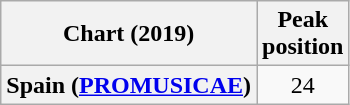<table class="wikitable plainrowheaders" style="text-align:center">
<tr>
<th scope="col">Chart (2019)</th>
<th scope="col">Peak<br>position</th>
</tr>
<tr>
<th scope="row">Spain (<a href='#'>PROMUSICAE</a>)</th>
<td>24</td>
</tr>
</table>
